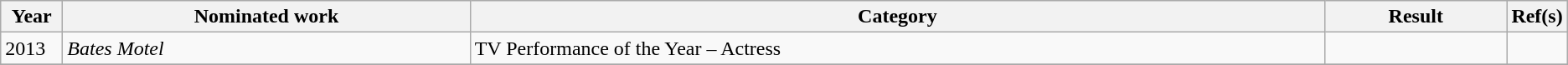<table class="wikitable">
<tr>
<th width=4%>Year</th>
<th width=27%>Nominated work</th>
<th width=57%>Category</th>
<th width=12%>Result</th>
<th width=4%>Ref(s)</th>
</tr>
<tr>
<td>2013</td>
<td><em>Bates Motel</em></td>
<td>TV Performance of the Year – Actress</td>
<td></td>
<td></td>
</tr>
<tr>
</tr>
</table>
